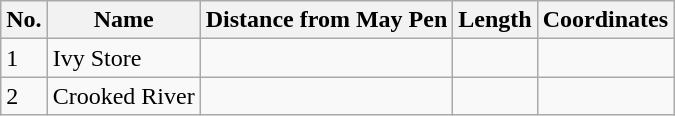<table class="wikitable sortable">
<tr>
<th>No.</th>
<th>Name</th>
<th>Distance from May Pen</th>
<th>Length</th>
<th>Coordinates</th>
</tr>
<tr>
<td>1</td>
<td>Ivy Store</td>
<td></td>
<td></td>
<td></td>
</tr>
<tr>
<td>2</td>
<td>Crooked River</td>
<td></td>
<td></td>
<td></td>
</tr>
</table>
